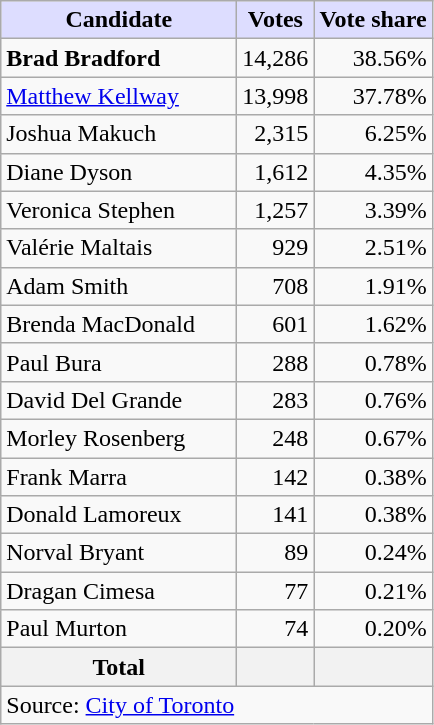<table class="wikitable plainrowheaders">
<tr>
<th scope="col" style="background:#ddf; width:150px;">Candidate</th>
<th scope="col" style="background:#ddf;">Votes</th>
<th scope="col" style="background:#ddf;">Vote share</th>
</tr>
<tr>
<td scope="row"><strong>Brad Bradford</strong></td>
<td align="right">14,286</td>
<td align="right">38.56%</td>
</tr>
<tr>
<td scope="row"><a href='#'>Matthew Kellway</a></td>
<td align="right">13,998</td>
<td align="right">37.78%</td>
</tr>
<tr>
<td scope="row">Joshua Makuch</td>
<td align="right">2,315</td>
<td align="right">6.25%</td>
</tr>
<tr>
<td scope="row">Diane Dyson</td>
<td align="right">1,612</td>
<td align="right">4.35%</td>
</tr>
<tr>
<td scope="row">Veronica Stephen</td>
<td align="right">1,257</td>
<td align="right">3.39%</td>
</tr>
<tr>
<td scope="row">Valérie Maltais</td>
<td align="right">929</td>
<td align="right">2.51%</td>
</tr>
<tr>
<td scope="row">Adam Smith</td>
<td align="right">708</td>
<td align="right">1.91%</td>
</tr>
<tr>
<td scope="row">Brenda MacDonald</td>
<td align="right">601</td>
<td align="right">1.62%</td>
</tr>
<tr>
<td>Paul Bura</td>
<td align="right">288</td>
<td align="right">0.78%</td>
</tr>
<tr>
<td scope="row">David Del Grande</td>
<td align="right">283</td>
<td align="right">0.76%</td>
</tr>
<tr>
<td scope="row">Morley Rosenberg</td>
<td align="right">248</td>
<td align="right">0.67%</td>
</tr>
<tr>
<td scope="row">Frank Marra</td>
<td align="right">142</td>
<td align="right">0.38%</td>
</tr>
<tr>
<td>Donald Lamoreux</td>
<td align="right">141</td>
<td align="right">0.38%</td>
</tr>
<tr>
<td>Norval Bryant</td>
<td align="right">89</td>
<td align="right">0.24%</td>
</tr>
<tr>
<td>Dragan Cimesa</td>
<td align="right">77</td>
<td align="right">0.21%</td>
</tr>
<tr>
<td>Paul Murton</td>
<td align="right">74</td>
<td align="right">0.20%</td>
</tr>
<tr>
<th scope="row"><strong>Total</strong></th>
<th align="right"></th>
<th align="right"></th>
</tr>
<tr>
<td colspan="3">Source: <a href='#'>City of Toronto</a></td>
</tr>
</table>
